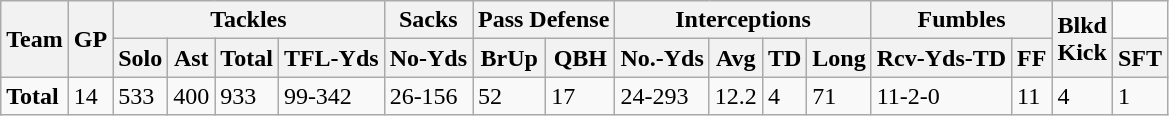<table class="wikitable" style="white-space:nowrap;">
<tr>
<th rowspan="2">Team</th>
<th rowspan="2">GP</th>
<th colspan="4">Tackles</th>
<th>Sacks</th>
<th colspan="2">Pass Defense</th>
<th colspan="4">Interceptions</th>
<th colspan="2">Fumbles</th>
<th rowspan="2">Blkd<br>Kick</th>
</tr>
<tr>
<th>Solo</th>
<th>Ast</th>
<th>Total</th>
<th>TFL-Yds</th>
<th>No-Yds</th>
<th>BrUp</th>
<th>QBH</th>
<th>No.-Yds</th>
<th>Avg</th>
<th>TD</th>
<th>Long</th>
<th>Rcv-Yds-TD</th>
<th>FF</th>
<th>SFT</th>
</tr>
<tr>
<td><strong>Total</strong></td>
<td>14</td>
<td>533</td>
<td>400</td>
<td>933</td>
<td>99-342</td>
<td>26-156</td>
<td>52</td>
<td>17</td>
<td>24-293</td>
<td>12.2</td>
<td>4</td>
<td>71</td>
<td>11-2-0</td>
<td>11</td>
<td>4</td>
<td>1</td>
</tr>
</table>
